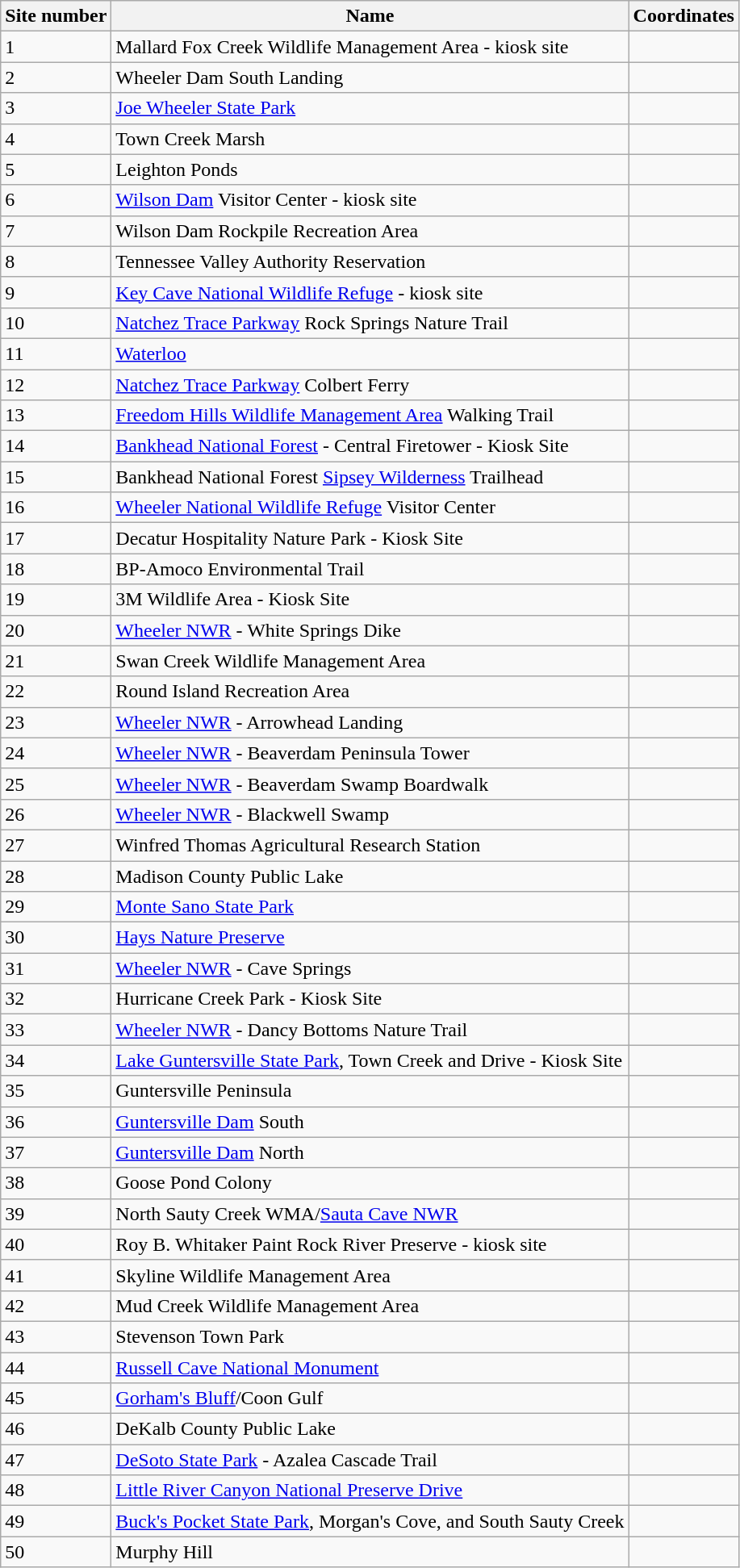<table class="wikitable sortable">
<tr>
<th>Site number</th>
<th>Name</th>
<th>Coordinates</th>
</tr>
<tr>
<td>1</td>
<td>Mallard Fox Creek Wildlife Management Area - kiosk site</td>
<td></td>
</tr>
<tr>
<td>2</td>
<td>Wheeler Dam South Landing</td>
<td></td>
</tr>
<tr>
<td>3</td>
<td><a href='#'>Joe Wheeler State Park</a></td>
<td></td>
</tr>
<tr>
<td>4</td>
<td>Town Creek Marsh</td>
<td></td>
</tr>
<tr>
<td>5</td>
<td>Leighton Ponds</td>
<td></td>
</tr>
<tr>
<td>6</td>
<td><a href='#'>Wilson Dam</a> Visitor Center - kiosk site</td>
<td></td>
</tr>
<tr>
<td>7</td>
<td>Wilson Dam Rockpile Recreation Area</td>
<td></td>
</tr>
<tr>
<td>8</td>
<td>Tennessee Valley Authority Reservation</td>
<td></td>
</tr>
<tr>
<td>9</td>
<td><a href='#'>Key Cave National Wildlife Refuge</a> - kiosk site</td>
<td></td>
</tr>
<tr>
<td>10</td>
<td><a href='#'>Natchez Trace Parkway</a> Rock Springs Nature Trail</td>
<td></td>
</tr>
<tr>
<td>11</td>
<td><a href='#'>Waterloo</a></td>
<td></td>
</tr>
<tr>
<td>12</td>
<td><a href='#'>Natchez Trace Parkway</a> Colbert Ferry</td>
<td></td>
</tr>
<tr>
<td>13</td>
<td><a href='#'>Freedom Hills Wildlife Management Area</a> Walking Trail</td>
<td></td>
</tr>
<tr>
<td>14</td>
<td><a href='#'>Bankhead National Forest</a> - Central Firetower - Kiosk Site</td>
<td></td>
</tr>
<tr>
<td>15</td>
<td>Bankhead National Forest <a href='#'>Sipsey Wilderness</a> Trailhead</td>
<td></td>
</tr>
<tr>
<td>16</td>
<td><a href='#'>Wheeler National Wildlife Refuge</a> Visitor Center</td>
<td></td>
</tr>
<tr>
<td>17</td>
<td>Decatur Hospitality Nature Park - Kiosk Site</td>
<td></td>
</tr>
<tr>
<td>18</td>
<td>BP-Amoco Environmental Trail</td>
<td></td>
</tr>
<tr>
<td>19</td>
<td>3M Wildlife Area - Kiosk Site</td>
<td></td>
</tr>
<tr>
<td>20</td>
<td><a href='#'>Wheeler NWR</a> - White Springs Dike</td>
<td></td>
</tr>
<tr>
<td>21</td>
<td>Swan Creek Wildlife Management Area</td>
<td></td>
</tr>
<tr>
<td>22</td>
<td>Round Island Recreation Area</td>
<td></td>
</tr>
<tr>
<td>23</td>
<td><a href='#'>Wheeler NWR</a> - Arrowhead Landing</td>
<td></td>
</tr>
<tr>
<td>24</td>
<td><a href='#'>Wheeler NWR</a> - Beaverdam Peninsula Tower</td>
<td></td>
</tr>
<tr>
<td>25</td>
<td><a href='#'>Wheeler NWR</a> - Beaverdam Swamp Boardwalk</td>
<td></td>
</tr>
<tr>
<td>26</td>
<td><a href='#'>Wheeler NWR</a> - Blackwell Swamp</td>
<td></td>
</tr>
<tr>
<td>27</td>
<td>Winfred Thomas Agricultural Research Station</td>
<td></td>
</tr>
<tr>
<td>28</td>
<td>Madison County Public Lake</td>
<td></td>
</tr>
<tr>
<td>29</td>
<td><a href='#'>Monte Sano State Park</a></td>
<td></td>
</tr>
<tr>
<td>30</td>
<td><a href='#'>Hays Nature Preserve</a></td>
<td></td>
</tr>
<tr>
<td>31</td>
<td><a href='#'>Wheeler NWR</a> - Cave Springs</td>
<td></td>
</tr>
<tr>
<td>32</td>
<td>Hurricane Creek Park - Kiosk Site</td>
<td></td>
</tr>
<tr>
<td>33</td>
<td><a href='#'>Wheeler NWR</a> - Dancy Bottoms Nature Trail</td>
<td></td>
</tr>
<tr>
<td>34</td>
<td><a href='#'>Lake Guntersville State Park</a>, Town Creek and Drive - Kiosk Site</td>
<td></td>
</tr>
<tr>
<td>35</td>
<td>Guntersville Peninsula</td>
<td></td>
</tr>
<tr>
<td>36</td>
<td><a href='#'>Guntersville Dam</a> South</td>
<td></td>
</tr>
<tr>
<td>37</td>
<td><a href='#'>Guntersville Dam</a> North</td>
<td></td>
</tr>
<tr>
<td>38</td>
<td>Goose Pond Colony</td>
<td></td>
</tr>
<tr>
<td>39</td>
<td>North Sauty Creek WMA/<a href='#'>Sauta Cave NWR</a></td>
<td></td>
</tr>
<tr>
<td>40</td>
<td>Roy B. Whitaker Paint Rock River Preserve - kiosk site</td>
<td></td>
</tr>
<tr>
<td>41</td>
<td>Skyline Wildlife Management Area</td>
<td></td>
</tr>
<tr>
<td>42</td>
<td>Mud Creek Wildlife Management Area</td>
<td></td>
</tr>
<tr>
<td>43</td>
<td>Stevenson Town Park</td>
<td></td>
</tr>
<tr>
<td>44</td>
<td><a href='#'>Russell Cave National Monument</a></td>
<td></td>
</tr>
<tr>
<td>45</td>
<td><a href='#'>Gorham's Bluff</a>/Coon Gulf</td>
<td></td>
</tr>
<tr>
<td>46</td>
<td>DeKalb County Public Lake</td>
<td></td>
</tr>
<tr>
<td>47</td>
<td><a href='#'>DeSoto State Park</a> - Azalea Cascade Trail</td>
<td></td>
</tr>
<tr>
<td>48</td>
<td><a href='#'>Little River Canyon National Preserve Drive</a></td>
<td></td>
</tr>
<tr>
<td>49</td>
<td><a href='#'>Buck's Pocket State Park</a>, Morgan's Cove, and South Sauty Creek</td>
<td></td>
</tr>
<tr>
<td>50</td>
<td>Murphy Hill</td>
<td></td>
</tr>
</table>
